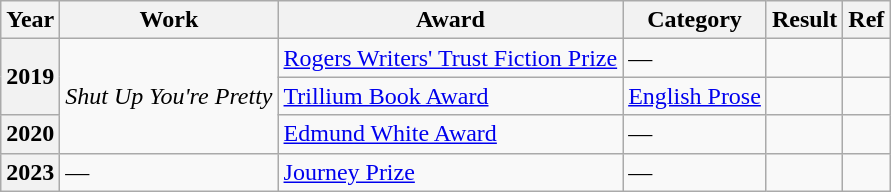<table class="wikitable sortable">
<tr>
<th>Year</th>
<th>Work</th>
<th>Award</th>
<th>Category</th>
<th>Result</th>
<th>Ref</th>
</tr>
<tr>
<th rowspan="2">2019</th>
<td rowspan="3"><em>Shut Up You're Pretty</em></td>
<td><a href='#'>Rogers Writers' Trust Fiction Prize</a></td>
<td>—</td>
<td></td>
<td></td>
</tr>
<tr>
<td><a href='#'>Trillium Book Award</a></td>
<td><a href='#'>English Prose</a></td>
<td></td>
<td></td>
</tr>
<tr>
<th>2020</th>
<td><a href='#'>Edmund White Award</a></td>
<td>—</td>
<td></td>
<td></td>
</tr>
<tr>
<th>2023</th>
<td>—</td>
<td><a href='#'>Journey Prize</a></td>
<td>—</td>
<td></td>
<td></td>
</tr>
</table>
